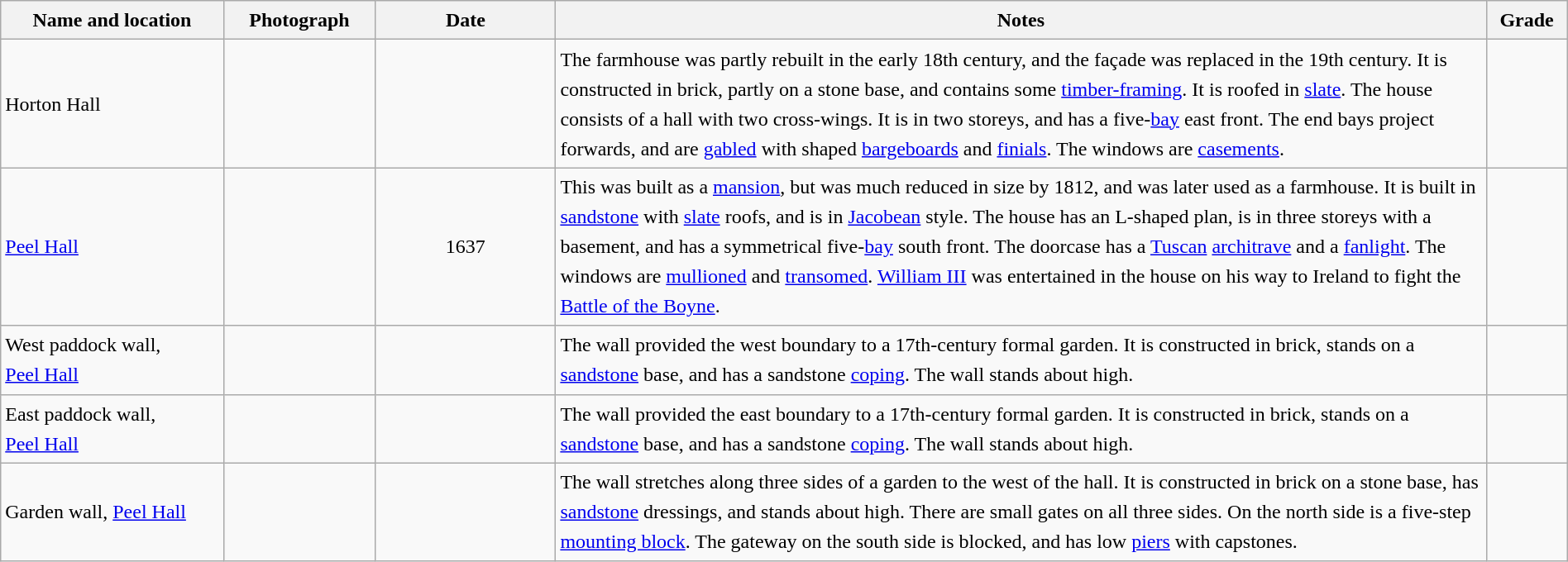<table class="wikitable sortable plainrowheaders" style="width:100%;border:0px;text-align:left;line-height:150%;">
<tr>
<th scope="col" style="width:150px">Name and location</th>
<th scope="col" style="width:100px" class="unsortable">Photograph</th>
<th scope="col" style="width:120px">Date</th>
<th scope="col" style="width:650px" class="unsortable">Notes</th>
<th scope="col" style="width:50px">Grade</th>
</tr>
<tr>
<td>Horton Hall<br><small></small></td>
<td></td>
<td align="center"></td>
<td>The farmhouse was partly rebuilt in the early 18th century, and the façade was replaced in the 19th century. It is constructed in brick, partly on a stone base, and contains some <a href='#'>timber-framing</a>. It is roofed in <a href='#'>slate</a>. The house consists of a hall with two cross-wings. It is in two storeys, and has a five-<a href='#'>bay</a> east front. The end bays project forwards, and are <a href='#'>gabled</a> with shaped <a href='#'>bargeboards</a> and <a href='#'>finials</a>. The windows are <a href='#'>casements</a>.</td>
<td align="center" ></td>
</tr>
<tr>
<td><a href='#'>Peel Hall</a><br><small></small></td>
<td></td>
<td align="center">1637</td>
<td>This was built as a <a href='#'>mansion</a>, but was much reduced in size by 1812, and was later used as a farmhouse. It is built in <a href='#'>sandstone</a> with <a href='#'>slate</a> roofs, and is in <a href='#'>Jacobean</a> style. The house has an L-shaped plan, is in three storeys with a basement, and has a symmetrical five-<a href='#'>bay</a> south front. The doorcase has a <a href='#'>Tuscan</a> <a href='#'>architrave</a> and a <a href='#'>fanlight</a>. The windows are <a href='#'>mullioned</a> and <a href='#'>transomed</a>. <a href='#'>William III</a> was entertained in the house on his way to Ireland to fight the <a href='#'>Battle of the Boyne</a>.</td>
<td align="center" ></td>
</tr>
<tr>
<td>West paddock wall,<br><a href='#'>Peel Hall</a><br><small></small></td>
<td></td>
<td align="center"></td>
<td>The wall provided the west boundary to a 17th-century formal garden. It is constructed in brick, stands on a <a href='#'>sandstone</a> base, and has a sandstone <a href='#'>coping</a>. The wall stands about  high.</td>
<td align="center" ></td>
</tr>
<tr>
<td>East paddock wall,<br><a href='#'>Peel Hall</a><br><small></small></td>
<td></td>
<td align="center"></td>
<td>The wall provided the east boundary to a 17th-century formal garden. It is constructed in brick, stands on a <a href='#'>sandstone</a> base, and has a sandstone <a href='#'>coping</a>. The wall stands about  high.</td>
<td align="center" ></td>
</tr>
<tr>
<td>Garden wall, <a href='#'>Peel Hall</a><br><small></small></td>
<td></td>
<td align="center"></td>
<td>The wall stretches along three sides of a garden to the west of the hall. It is constructed in brick on a stone base, has <a href='#'>sandstone</a> dressings, and stands about  high. There are small gates on all three sides. On the north side is a five-step <a href='#'>mounting block</a>. The gateway on the south side is blocked, and has low <a href='#'>piers</a> with capstones.</td>
<td align="center" ></td>
</tr>
<tr>
</tr>
</table>
